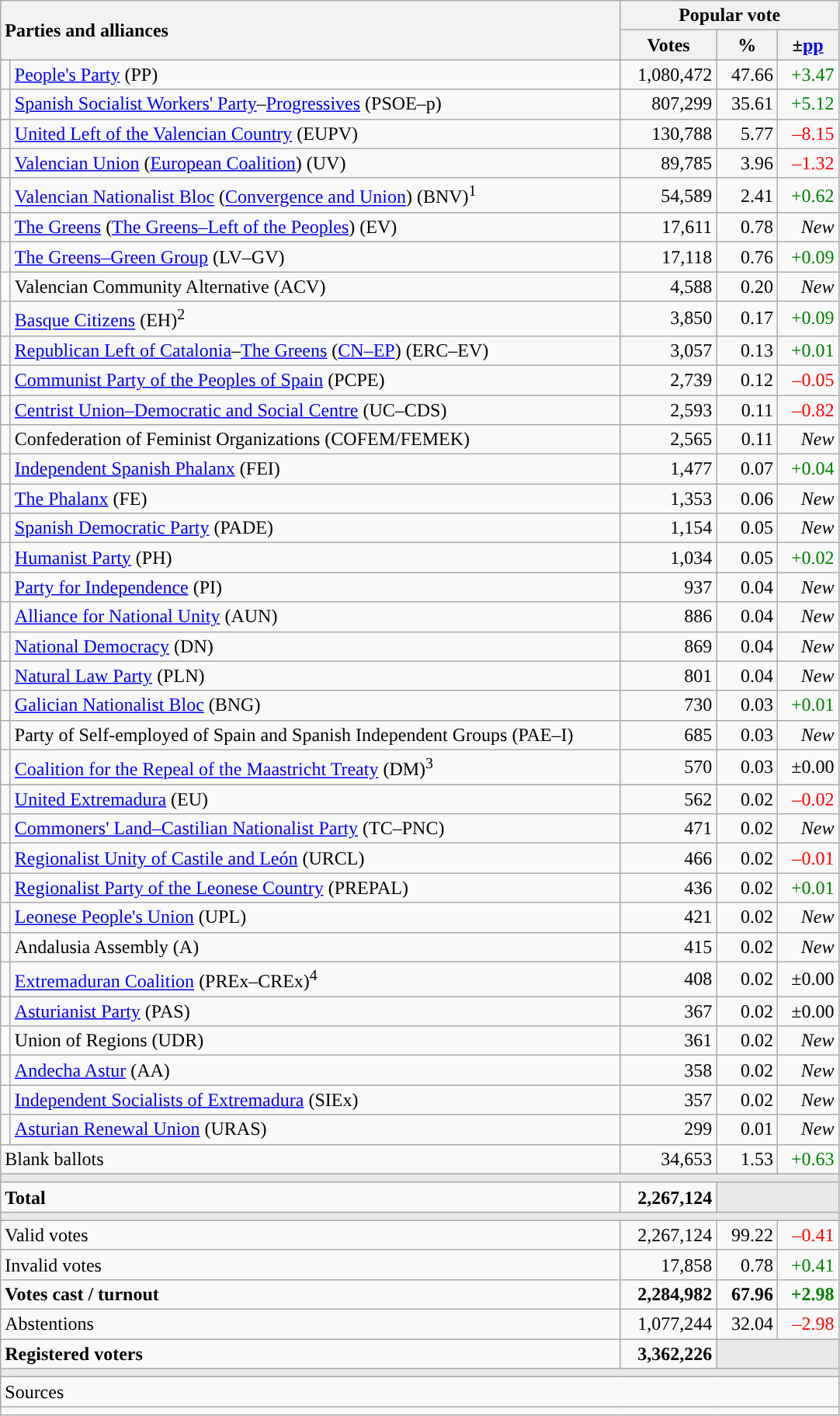<table class="wikitable" style="text-align:right">
<tr>
<th style="text-align:left;" rowspan="2" colspan="2" width="525">Parties and alliances</th>
<th colspan="3">Popular vote</th>
</tr>
<tr>
<th width="75">Votes</th>
<th width="45">%</th>
<th width="45">±<a href='#'>pp</a></th>
</tr>
<tr>
<td width="1" style="color:inherit;background:"></td>
<td align="left"><a href='#'>People's Party</a> (PP)</td>
<td>1,080,472</td>
<td>47.66</td>
<td style="color:green;">+3.47</td>
</tr>
<tr>
<td style="color:inherit;background:"></td>
<td align="left"><a href='#'>Spanish Socialist Workers' Party</a>–<a href='#'>Progressives</a> (PSOE–p)</td>
<td>807,299</td>
<td>35.61</td>
<td style="color:green;">+5.12</td>
</tr>
<tr>
<td style="color:inherit;background:"></td>
<td align="left"><a href='#'>United Left of the Valencian Country</a> (EUPV)</td>
<td>130,788</td>
<td>5.77</td>
<td style="color:red;">–8.15</td>
</tr>
<tr>
<td style="color:inherit;background:"></td>
<td align="left"><a href='#'>Valencian Union</a> (<a href='#'>European Coalition</a>) (UV)</td>
<td>89,785</td>
<td>3.96</td>
<td style="color:red;">–1.32</td>
</tr>
<tr>
<td style="color:inherit;background:"></td>
<td align="left"><a href='#'>Valencian Nationalist Bloc</a> (<a href='#'>Convergence and Union</a>) (BNV)<sup>1</sup></td>
<td>54,589</td>
<td>2.41</td>
<td style="color:green;">+0.62</td>
</tr>
<tr>
<td style="color:inherit;background:"></td>
<td align="left"><a href='#'>The Greens</a> (<a href='#'>The Greens–Left of the Peoples</a>) (EV)</td>
<td>17,611</td>
<td>0.78</td>
<td><em>New</em></td>
</tr>
<tr>
<td style="color:inherit;background:"></td>
<td align="left"><a href='#'>The Greens–Green Group</a> (LV–GV)</td>
<td>17,118</td>
<td>0.76</td>
<td style="color:green;">+0.09</td>
</tr>
<tr>
<td bgcolor="white"></td>
<td align="left">Valencian Community Alternative (ACV)</td>
<td>4,588</td>
<td>0.20</td>
<td><em>New</em></td>
</tr>
<tr>
<td style="color:inherit;background:"></td>
<td align="left"><a href='#'>Basque Citizens</a> (EH)<sup>2</sup></td>
<td>3,850</td>
<td>0.17</td>
<td style="color:green;">+0.09</td>
</tr>
<tr>
<td style="color:inherit;background:"></td>
<td align="left"><a href='#'>Republican Left of Catalonia</a>–<a href='#'>The Greens</a> (<a href='#'>CN–EP</a>) (ERC–EV)</td>
<td>3,057</td>
<td>0.13</td>
<td style="color:green;">+0.01</td>
</tr>
<tr>
<td style="color:inherit;background:"></td>
<td align="left"><a href='#'>Communist Party of the Peoples of Spain</a> (PCPE)</td>
<td>2,739</td>
<td>0.12</td>
<td style="color:red;">–0.05</td>
</tr>
<tr>
<td style="color:inherit;background:"></td>
<td align="left"><a href='#'>Centrist Union–Democratic and Social Centre</a> (UC–CDS)</td>
<td>2,593</td>
<td>0.11</td>
<td style="color:red;">–0.82</td>
</tr>
<tr>
<td style="color:inherit;background:"></td>
<td align="left">Confederation of Feminist Organizations (COFEM/FEMEK)</td>
<td>2,565</td>
<td>0.11</td>
<td><em>New</em></td>
</tr>
<tr>
<td style="color:inherit;background:"></td>
<td align="left"><a href='#'>Independent Spanish Phalanx</a> (FEI)</td>
<td>1,477</td>
<td>0.07</td>
<td style="color:green;">+0.04</td>
</tr>
<tr>
<td style="color:inherit;background:"></td>
<td align="left"><a href='#'>The Phalanx</a> (FE)</td>
<td>1,353</td>
<td>0.06</td>
<td><em>New</em></td>
</tr>
<tr>
<td style="color:inherit;background:"></td>
<td align="left"><a href='#'>Spanish Democratic Party</a> (PADE)</td>
<td>1,154</td>
<td>0.05</td>
<td><em>New</em></td>
</tr>
<tr>
<td style="color:inherit;background:"></td>
<td align="left"><a href='#'>Humanist Party</a> (PH)</td>
<td>1,034</td>
<td>0.05</td>
<td style="color:green;">+0.02</td>
</tr>
<tr>
<td style="color:inherit;background:"></td>
<td align="left"><a href='#'>Party for Independence</a> (PI)</td>
<td>937</td>
<td>0.04</td>
<td><em>New</em></td>
</tr>
<tr>
<td style="color:inherit;background:"></td>
<td align="left"><a href='#'>Alliance for National Unity</a> (AUN)</td>
<td>886</td>
<td>0.04</td>
<td><em>New</em></td>
</tr>
<tr>
<td style="color:inherit;background:"></td>
<td align="left"><a href='#'>National Democracy</a> (DN)</td>
<td>869</td>
<td>0.04</td>
<td><em>New</em></td>
</tr>
<tr>
<td style="color:inherit;background:"></td>
<td align="left"><a href='#'>Natural Law Party</a> (PLN)</td>
<td>801</td>
<td>0.04</td>
<td><em>New</em></td>
</tr>
<tr>
<td style="color:inherit;background:"></td>
<td align="left"><a href='#'>Galician Nationalist Bloc</a> (BNG)</td>
<td>730</td>
<td>0.03</td>
<td style="color:green;">+0.01</td>
</tr>
<tr>
<td style="color:inherit;background:"></td>
<td align="left">Party of Self-employed of Spain and Spanish Independent Groups (PAE–I)</td>
<td>685</td>
<td>0.03</td>
<td><em>New</em></td>
</tr>
<tr>
<td style="color:inherit;background:"></td>
<td align="left"><a href='#'>Coalition for the Repeal of the Maastricht Treaty</a> (DM)<sup>3</sup></td>
<td>570</td>
<td>0.03</td>
<td>±0.00</td>
</tr>
<tr>
<td style="color:inherit;background:"></td>
<td align="left"><a href='#'>United Extremadura</a> (EU)</td>
<td>562</td>
<td>0.02</td>
<td style="color:red;">–0.02</td>
</tr>
<tr>
<td style="color:inherit;background:"></td>
<td align="left"><a href='#'>Commoners' Land–Castilian Nationalist Party</a> (TC–PNC)</td>
<td>471</td>
<td>0.02</td>
<td><em>New</em></td>
</tr>
<tr>
<td style="color:inherit;background:"></td>
<td align="left"><a href='#'>Regionalist Unity of Castile and León</a> (URCL)</td>
<td>466</td>
<td>0.02</td>
<td style="color:red;">–0.01</td>
</tr>
<tr>
<td style="color:inherit;background:"></td>
<td align="left"><a href='#'>Regionalist Party of the Leonese Country</a> (PREPAL)</td>
<td>436</td>
<td>0.02</td>
<td style="color:green;">+0.01</td>
</tr>
<tr>
<td style="color:inherit;background:"></td>
<td align="left"><a href='#'>Leonese People's Union</a> (UPL)</td>
<td>421</td>
<td>0.02</td>
<td><em>New</em></td>
</tr>
<tr>
<td style="color:inherit;background:"></td>
<td align="left">Andalusia Assembly (A)</td>
<td>415</td>
<td>0.02</td>
<td><em>New</em></td>
</tr>
<tr>
<td style="color:inherit;background:"></td>
<td align="left"><a href='#'>Extremaduran Coalition</a> (PREx–CREx)<sup>4</sup></td>
<td>408</td>
<td>0.02</td>
<td>±0.00</td>
</tr>
<tr>
<td style="color:inherit;background:"></td>
<td align="left"><a href='#'>Asturianist Party</a> (PAS)</td>
<td>367</td>
<td>0.02</td>
<td>±0.00</td>
</tr>
<tr>
<td bgcolor="white"></td>
<td align="left">Union of Regions (UDR)</td>
<td>361</td>
<td>0.02</td>
<td><em>New</em></td>
</tr>
<tr>
<td style="color:inherit;background:"></td>
<td align="left"><a href='#'>Andecha Astur</a> (AA)</td>
<td>358</td>
<td>0.02</td>
<td><em>New</em></td>
</tr>
<tr>
<td style="color:inherit;background:"></td>
<td align="left"><a href='#'>Independent Socialists of Extremadura</a> (SIEx)</td>
<td>357</td>
<td>0.02</td>
<td><em>New</em></td>
</tr>
<tr>
<td style="color:inherit;background:"></td>
<td align="left"><a href='#'>Asturian Renewal Union</a> (URAS)</td>
<td>299</td>
<td>0.01</td>
<td><em>New</em></td>
</tr>
<tr>
<td align="left" colspan="2">Blank ballots</td>
<td>34,653</td>
<td>1.53</td>
<td style="color:green;">+0.63</td>
</tr>
<tr>
<td colspan="5" bgcolor="#E9E9E9"></td>
</tr>
<tr style="font-weight:bold;">
<td align="left" colspan="2">Total</td>
<td>2,267,124</td>
<td bgcolor="#E9E9E9" colspan="2"></td>
</tr>
<tr>
<td colspan="5" bgcolor="#E9E9E9"></td>
</tr>
<tr>
<td align="left" colspan="2">Valid votes</td>
<td>2,267,124</td>
<td>99.22</td>
<td style="color:red;">–0.41</td>
</tr>
<tr>
<td align="left" colspan="2">Invalid votes</td>
<td>17,858</td>
<td>0.78</td>
<td style="color:green;">+0.41</td>
</tr>
<tr style="font-weight:bold;">
<td align="left" colspan="2">Votes cast / turnout</td>
<td>2,284,982</td>
<td>67.96</td>
<td style="color:green;">+2.98</td>
</tr>
<tr>
<td align="left" colspan="2">Abstentions</td>
<td>1,077,244</td>
<td>32.04</td>
<td style="color:red;">–2.98</td>
</tr>
<tr style="font-weight:bold;">
<td align="left" colspan="2">Registered voters</td>
<td>3,362,226</td>
<td bgcolor="#E9E9E9" colspan="2"></td>
</tr>
<tr>
<td colspan="5" bgcolor="#E9E9E9"></td>
</tr>
<tr>
<td align="left" colspan="5">Sources</td>
</tr>
<tr>
<td colspan="5" style="text-align:left; max-width:680px;"></td>
</tr>
</table>
